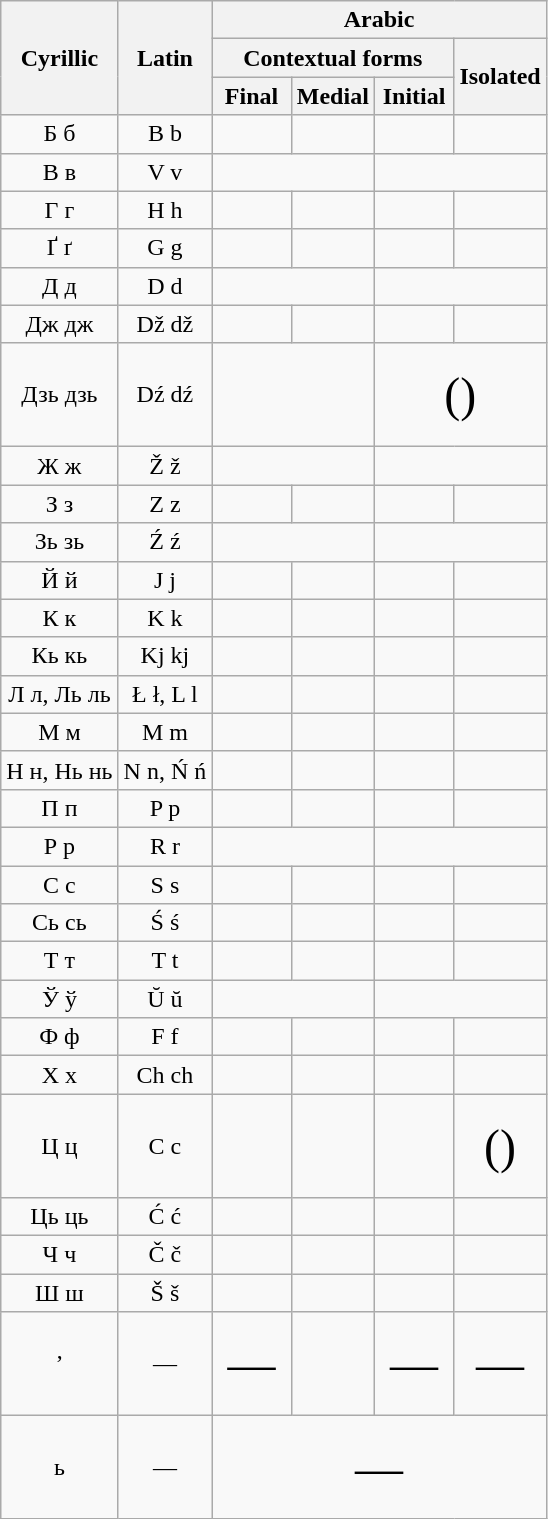<table class="wikitable" style=text-align:center>
<tr>
<th rowspan="3">Cyrillic</th>
<th rowspan="3">Latin</th>
<th colspan="4">Arabic</th>
</tr>
<tr>
<th colspan="3">Contextual forms</th>
<th rowspan="2">Isolated</th>
</tr>
<tr>
<th>Final</th>
<th>Medial</th>
<th>Initial</th>
</tr>
<tr>
<td>Б б</td>
<td>B b</td>
<td style="line-height:150%;padding:10px;font-size:200%;"></td>
<td style="line-height:150%;padding:10px;font-size:200%;"></td>
<td style="line-height:150%;padding:10px;font-size:200%;"></td>
<td style="line-height:150%;padding:10px;font-size:200%;"></td>
</tr>
<tr>
<td>В в</td>
<td>V v</td>
<td style="line-height:150%;padding:10px;font-size:200%;" colspan="2"></td>
<td style="line-height:150%;padding:10px;font-size:200%;" colspan="2"></td>
</tr>
<tr>
<td>Г г</td>
<td>H h</td>
<td style="line-height:150%;padding:10px;font-size:200%;"></td>
<td style="line-height:150%;padding:10px;font-size:200%;"></td>
<td style="line-height:150%;padding:10px;font-size:200%;"></td>
<td style="line-height:150%;padding:10px;font-size:200%;"></td>
</tr>
<tr>
<td>Ґ ґ</td>
<td>G g</td>
<td style="line-height:150%;padding:10px;font-size:200%;"></td>
<td style="line-height:150%;padding:10px;font-size:200%;"></td>
<td style="line-height:150%;padding:10px;font-size:200%;"></td>
<td style="line-height:150%;padding:10px;font-size:200%;"></td>
</tr>
<tr>
<td>Д д</td>
<td>D d</td>
<td style="line-height:150%;padding:10px;font-size:200%;" colspan="2"></td>
<td style="line-height:150%;padding:10px;font-size:200%;" colspan="2"></td>
</tr>
<tr>
<td>Дж дж</td>
<td>Dž dž</td>
<td style="line-height:150%;padding:10px;font-size:200%;"></td>
<td style="line-height:150%;padding:10px;font-size:200%;"></td>
<td style="line-height:150%;padding:10px;font-size:200%;"></td>
<td><span></span></td>
</tr>
<tr>
<td>Дзь дзь</td>
<td>Dź dź</td>
<td style="line-height:150%;padding:10px;font-size:200%;" colspan="2"></td>
<td style="line-height:150%;padding:10px;font-size:200%;" colspan="2"> ()</td>
</tr>
<tr>
<td>Ж ж</td>
<td>Ž ž</td>
<td style="line-height:150%;padding:10px;font-size:200%;" colspan="2"></td>
<td style="line-height:150%;padding:10px;font-size:200%;" colspan="2"></td>
</tr>
<tr>
<td>З з</td>
<td>Z z</td>
<td style="line-height:150%;padding:10px;font-size:200%;"></td>
<td style="line-height:150%;padding:10px;font-size:200%;"></td>
<td style="line-height:150%;padding:10px;font-size:200%;"></td>
<td style="line-height:150%;padding:10px;font-size:200%;"></td>
</tr>
<tr>
<td>Зь зь</td>
<td>Ź ź</td>
<td style="line-height:150%;padding:10px;font-size:200%;" colspan="2"></td>
<td style="line-height:150%;padding:10px;font-size:200%;" colspan="2"></td>
</tr>
<tr>
<td>Й й</td>
<td>J j</td>
<td style="line-height:150%;padding:10px;font-size:200%;"></td>
<td style="line-height:150%;padding:10px;font-size:200%;"></td>
<td style="line-height:150%;padding:10px;font-size:200%;"></td>
<td style="line-height:150%;padding:10px;font-size:200%;"></td>
</tr>
<tr>
<td>К к</td>
<td>K k</td>
<td style="line-height:150%;padding:10px;font-size:200%;"></td>
<td style="line-height:150%;padding:10px;font-size:200%;"></td>
<td style="line-height:150%;padding:10px;font-size:200%;"></td>
<td style="line-height:150%;padding:10px;font-size:200%;"></td>
</tr>
<tr>
<td>Кь кь</td>
<td>Kj kj</td>
<td style="line-height:150%;padding:10px;font-size:200%;"></td>
<td style="line-height:150%;padding:10px;font-size:200%;"></td>
<td style="line-height:150%;padding:10px;font-size:200%;"></td>
<td style="line-height:150%;padding:10px;font-size:200%;"></td>
</tr>
<tr>
<td>Л л, Ль ль</td>
<td>Ł ł, L l</td>
<td style="line-height:150%;padding:10px;font-size:200%;"></td>
<td style="line-height:150%;padding:10px;font-size:200%;"></td>
<td style="line-height:150%;padding:10px;font-size:200%;"></td>
<td style="line-height:150%;padding:10px;font-size:200%;"></td>
</tr>
<tr>
<td>М м</td>
<td>M m</td>
<td style="line-height:150%;padding:10px;font-size:200%;"></td>
<td style="line-height:150%;padding:10px;font-size:200%;"></td>
<td style="line-height:150%;padding:10px;font-size:200%;"></td>
<td style="line-height:150%;padding:10px;font-size:200%;"></td>
</tr>
<tr>
<td>Н н, Нь нь</td>
<td>N n, Ń ń</td>
<td style="line-height:150%;padding:10px;font-size:200%;"></td>
<td style="line-height:150%;padding:10px;font-size:200%;"></td>
<td style="line-height:150%;padding:10px;font-size:200%;"></td>
<td style="line-height:150%;padding:10px;font-size:200%;"></td>
</tr>
<tr>
<td>П п</td>
<td>P p</td>
<td style="line-height:150%;padding:10px;font-size:200%;"></td>
<td style="line-height:150%;padding:10px;font-size:200%;"></td>
<td style="line-height:150%;padding:10px;font-size:200%;"></td>
<td style="line-height:150%;padding:10px;font-size:200%;"></td>
</tr>
<tr>
<td>Р р</td>
<td>R r</td>
<td style="line-height:150%;padding:10px;font-size:200%;" colspan="2"></td>
<td style="line-height:150%;padding:10px;font-size:200%;" colspan="2"></td>
</tr>
<tr>
<td>С с</td>
<td>S s</td>
<td style="line-height:150%;padding:10px;font-size:200%;"></td>
<td style="line-height:150%;padding:10px;font-size:200%;"></td>
<td style="line-height:150%;padding:10px;font-size:200%;"></td>
<td style="line-height:150%;padding:10px;font-size:200%;"></td>
</tr>
<tr>
<td>Сь сь</td>
<td>Ś ś</td>
<td style="line-height:150%;padding:10px;font-size:200%;"></td>
<td style="line-height:150%;padding:10px;font-size:200%;"></td>
<td style="line-height:150%;padding:10px;font-size:200%;"></td>
<td style="line-height:150%;padding:10px;font-size:200%;"></td>
</tr>
<tr>
<td>Т т</td>
<td>T t</td>
<td style="line-height:150%;padding:10px;font-size:200%;"></td>
<td style="line-height:150%;padding:10px;font-size:200%;"></td>
<td style="line-height:150%;padding:10px;font-size:200%;"></td>
<td style="line-height:150%;padding:10px;font-size:200%;"></td>
</tr>
<tr>
<td>Ў ў</td>
<td>Ŭ ŭ</td>
<td style="line-height:150%;padding:10px;font-size:200%;" colspan="2"></td>
<td style="line-height:150%;padding:10px;font-size:200%;" colspan="2"></td>
</tr>
<tr>
<td>Ф ф</td>
<td>F f</td>
<td style="line-height:150%;padding:10px;font-size:200%;"></td>
<td style="line-height:150%;padding:10px;font-size:200%;"></td>
<td style="line-height:150%;padding:10px;font-size:200%;"></td>
<td style="line-height:150%;padding:10px;font-size:200%;"></td>
</tr>
<tr>
<td>Х х</td>
<td>Ch ch</td>
<td style="line-height:150%;padding:10px;font-size:200%;"></td>
<td style="line-height:150%;padding:10px;font-size:200%;"></td>
<td style="line-height:150%;padding:10px;font-size:200%;"></td>
<td style="line-height:150%;padding:10px;font-size:200%;"></td>
</tr>
<tr>
<td>Ц ц</td>
<td>C c</td>
<td style="line-height:150%;padding:10px;font-size:200%;"></td>
<td style="line-height:150%;padding:10px;font-size:200%;"></td>
<td style="line-height:150%;padding:10px;font-size:200%;"></td>
<td style="line-height:150%;padding:10px;font-size:200%;"> ()</td>
</tr>
<tr>
<td>Ць ць</td>
<td>Ć ć</td>
<td style="line-height:150%;padding:10px;font-size:200%;"></td>
<td style="line-height:150%;padding:10px;font-size:200%;"></td>
<td style="line-height:150%;padding:10px;font-size:200%;"></td>
<td style="line-height:150%;padding:10px;font-size:200%;"></td>
</tr>
<tr>
<td>Ч ч</td>
<td>Č č</td>
<td style="line-height:150%;padding:10px;font-size:200%;"></td>
<td style="line-height:150%;padding:10px;font-size:200%;"></td>
<td style="line-height:150%;padding:10px;font-size:200%;"></td>
<td style="line-height:150%;padding:10px;font-size:200%;"></td>
</tr>
<tr>
<td>Ш ш</td>
<td>Š š</td>
<td style="line-height:150%;padding:10px;font-size:200%;"></td>
<td style="line-height:150%;padding:10px;font-size:200%;"></td>
<td style="line-height:150%;padding:10px;font-size:200%;"></td>
<td style="line-height:150%;padding:10px;font-size:200%;"></td>
</tr>
<tr>
<td>’</td>
<td>—</td>
<td style="line-height:150%;padding:10px;font-size:200%;">—</td>
<td style="line-height:150%;padding:10px;font-size:200%;"></td>
<td style="line-height:150%;padding:10px;font-size:200%;">—</td>
<td style="line-height:150%;padding:10px;font-size:200%;">—</td>
</tr>
<tr>
<td>ь</td>
<td>—</td>
<td style="line-height:150%;padding:10px;font-size:200%;" colspan="4">—</td>
</tr>
</table>
